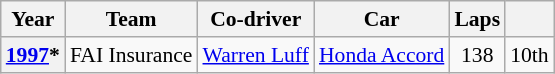<table class="wikitable" style="text-align:center; font-size:90%">
<tr>
<th>Year</th>
<th>Team</th>
<th>Co-driver</th>
<th>Car</th>
<th>Laps</th>
<th></th>
</tr>
<tr>
<th><a href='#'>1997</a>*</th>
<td align=left nowrap> FAI Insurance</td>
<td align=left nowrap> <a href='#'>Warren Luff</a></td>
<td align=left nowrap><a href='#'>Honda Accord</a></td>
<td>138</td>
<td>10th</td>
</tr>
</table>
